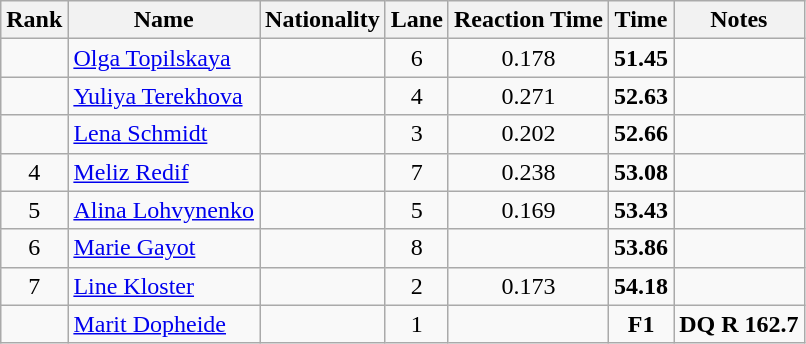<table class="wikitable sortable" style="text-align:center">
<tr>
<th>Rank</th>
<th>Name</th>
<th>Nationality</th>
<th>Lane</th>
<th>Reaction Time</th>
<th>Time</th>
<th>Notes</th>
</tr>
<tr>
<td></td>
<td align=left><a href='#'>Olga Topilskaya</a></td>
<td align=left></td>
<td>6</td>
<td>0.178</td>
<td><strong>51.45</strong></td>
<td></td>
</tr>
<tr>
<td></td>
<td align=left><a href='#'>Yuliya Terekhova</a></td>
<td align=left></td>
<td>4</td>
<td>0.271</td>
<td><strong>52.63</strong></td>
<td></td>
</tr>
<tr>
<td></td>
<td align=left><a href='#'>Lena Schmidt</a></td>
<td align=left></td>
<td>3</td>
<td>0.202</td>
<td><strong>52.66</strong></td>
<td></td>
</tr>
<tr>
<td>4</td>
<td align=left><a href='#'>Meliz Redif</a></td>
<td align=left></td>
<td>7</td>
<td>0.238</td>
<td><strong>53.08</strong></td>
<td></td>
</tr>
<tr>
<td>5</td>
<td align=left><a href='#'>Alina Lohvynenko</a></td>
<td align=left></td>
<td>5</td>
<td>0.169</td>
<td><strong>53.43</strong></td>
<td></td>
</tr>
<tr>
<td>6</td>
<td align=left><a href='#'>Marie Gayot</a></td>
<td align=left></td>
<td>8</td>
<td></td>
<td><strong>53.86</strong></td>
<td></td>
</tr>
<tr>
<td>7</td>
<td align=left><a href='#'>Line Kloster</a></td>
<td align=left></td>
<td>2</td>
<td>0.173</td>
<td><strong>54.18</strong></td>
<td></td>
</tr>
<tr>
<td></td>
<td align=left><a href='#'>Marit Dopheide</a></td>
<td align=left></td>
<td>1</td>
<td></td>
<td><strong>F1</strong></td>
<td><strong>DQ R 162.7</strong></td>
</tr>
</table>
